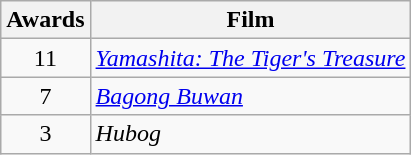<table class="wikitable" style="text-align:center">
<tr>
<th scope="col">Awards</th>
<th scope="col">Film</th>
</tr>
<tr>
<td>11</td>
<td align=left><em><a href='#'>Yamashita: The Tiger's Treasure</a></em></td>
</tr>
<tr>
<td>7</td>
<td align=left><em><a href='#'>Bagong Buwan</a></em></td>
</tr>
<tr>
<td>3</td>
<td align=left><em>Hubog</em></td>
</tr>
</table>
